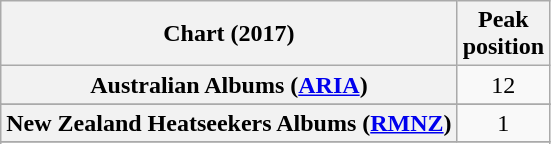<table class="wikitable sortable plainrowheaders" style="text-align:center">
<tr>
<th scope="col">Chart (2017)</th>
<th scope="col">Peak<br> position</th>
</tr>
<tr>
<th scope="row">Australian Albums (<a href='#'>ARIA</a>)</th>
<td>12</td>
</tr>
<tr>
</tr>
<tr>
</tr>
<tr>
</tr>
<tr>
</tr>
<tr>
</tr>
<tr>
</tr>
<tr>
<th scope="row">New Zealand Heatseekers Albums (<a href='#'>RMNZ</a>)</th>
<td>1</td>
</tr>
<tr>
</tr>
<tr>
</tr>
<tr>
</tr>
<tr>
</tr>
<tr>
</tr>
<tr>
</tr>
</table>
